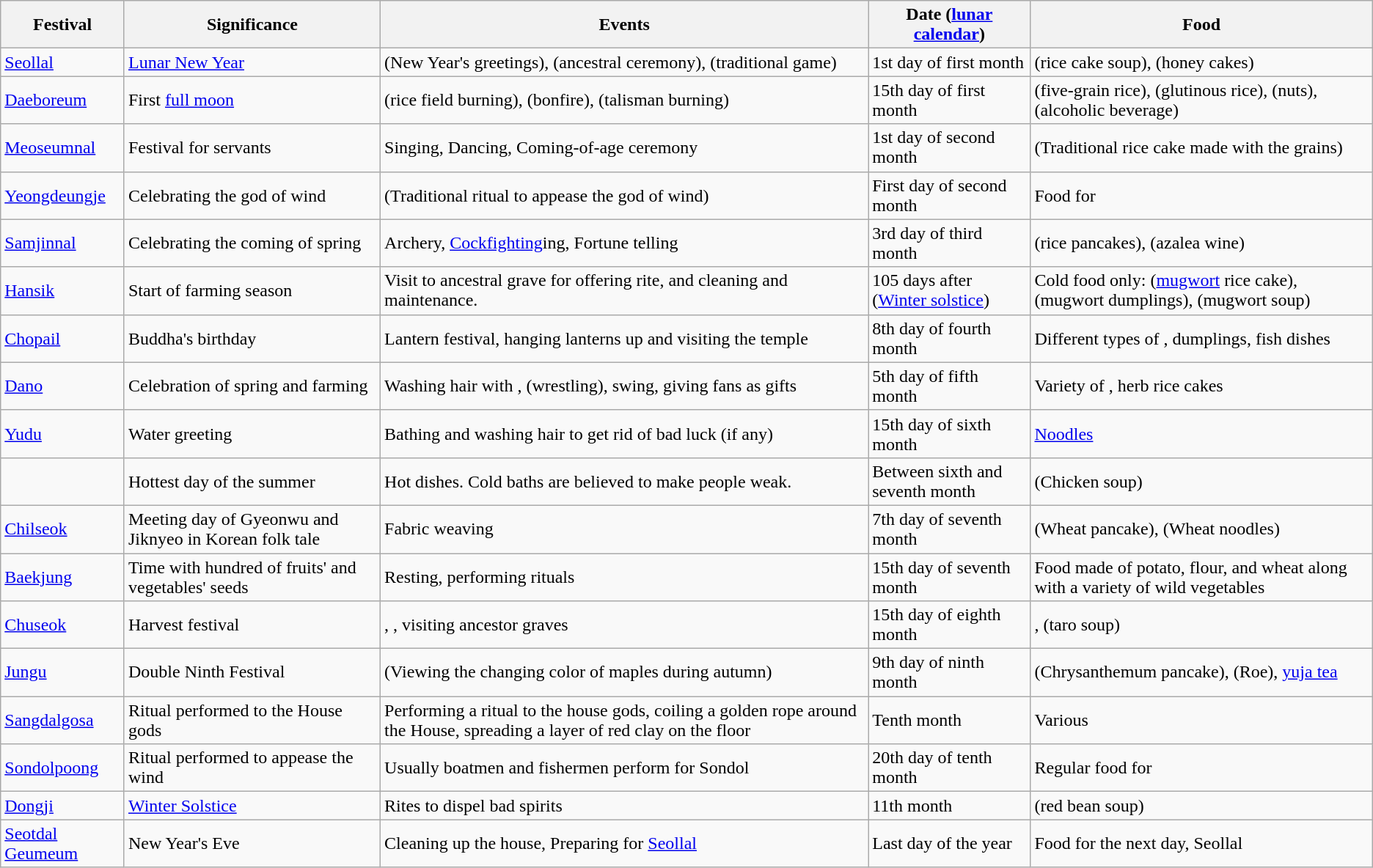<table class="wikitable">
<tr>
<th>Festival</th>
<th>Significance</th>
<th>Events</th>
<th>Date (<a href='#'>lunar calendar</a>)</th>
<th>Food</th>
</tr>
<tr>
<td><a href='#'>Seollal</a></td>
<td><a href='#'>Lunar New Year</a></td>
<td> (New Year's greetings),  (ancestral ceremony),  (traditional game)</td>
<td>1st day of first month</td>
<td> (rice cake soup),  (honey cakes)</td>
</tr>
<tr>
<td><a href='#'>Daeboreum</a></td>
<td>First <a href='#'>full moon</a></td>
<td> (rice field burning),  (bonfire),  (talisman burning)</td>
<td>15th day of first month</td>
<td> (five-grain rice),  (glutinous rice),  (nuts),  (alcoholic beverage)</td>
</tr>
<tr>
<td><a href='#'>Meoseumnal</a></td>
<td>Festival for servants</td>
<td>Singing, Dancing, Coming-of-age ceremony</td>
<td>1st day of second month</td>
<td> (Traditional rice cake made with the grains)</td>
</tr>
<tr>
<td><a href='#'>Yeongdeungje</a></td>
<td>Celebrating the god of wind</td>
<td> (Traditional ritual to appease the god of wind)</td>
<td>First day of second month</td>
<td>Food for </td>
</tr>
<tr>
<td><a href='#'>Samjinnal</a></td>
<td>Celebrating the coming of spring</td>
<td>Archery, <a href='#'>Cockfighting</a>ing, Fortune telling</td>
<td>3rd day of third month</td>
<td> (rice pancakes),  (azalea wine)</td>
</tr>
<tr>
<td><a href='#'>Hansik</a></td>
<td>Start of farming season</td>
<td>Visit to ancestral grave for offering rite, and cleaning and maintenance.</td>
<td>105 days after  (<a href='#'>Winter solstice</a>)</td>
<td>Cold food only:  (<a href='#'>mugwort</a> rice cake),  (mugwort dumplings),  (mugwort soup)</td>
</tr>
<tr>
<td><a href='#'>Chopail</a></td>
<td>Buddha's birthday</td>
<td>Lantern festival, hanging lanterns up and visiting the temple</td>
<td>8th day of fourth month</td>
<td>Different types of , dumplings, fish dishes</td>
</tr>
<tr>
<td><a href='#'>Dano</a></td>
<td>Celebration of spring and farming</td>
<td>Washing hair with ,  (wrestling), swing, giving fans as gifts</td>
<td>5th day of fifth month</td>
<td>Variety of , herb rice cakes</td>
</tr>
<tr>
<td><a href='#'>Yudu</a></td>
<td>Water greeting</td>
<td>Bathing and washing hair to get rid of bad luck (if any)</td>
<td>15th day of sixth month</td>
<td><a href='#'>Noodles</a></td>
</tr>
<tr>
<td></td>
<td>Hottest day of the summer</td>
<td>Hot dishes. Cold baths are believed to make people weak.</td>
<td>Between sixth and seventh month</td>
<td> (Chicken soup)</td>
</tr>
<tr>
<td><a href='#'>Chilseok</a></td>
<td>Meeting day of Gyeonwu and Jiknyeo in Korean folk tale</td>
<td>Fabric weaving</td>
<td>7th day of seventh month</td>
<td> (Wheat pancake),  (Wheat noodles)</td>
</tr>
<tr>
<td><a href='#'>Baekjung</a></td>
<td>Time with hundred of fruits' and vegetables' seeds</td>
<td>Resting, performing rituals</td>
<td>15th day of seventh month</td>
<td>Food made of potato, flour, and wheat along with a variety of wild vegetables</td>
</tr>
<tr>
<td><a href='#'>Chuseok</a></td>
<td>Harvest festival</td>
<td>, , visiting ancestor graves</td>
<td>15th day of eighth month</td>
<td>,  (taro soup)</td>
</tr>
<tr>
<td><a href='#'>Jungu</a></td>
<td>Double Ninth Festival</td>
<td> (Viewing the changing color of maples during autumn)</td>
<td>9th day of ninth month</td>
<td> (Chrysanthemum pancake),  (Roe), <a href='#'>yuja tea</a></td>
</tr>
<tr>
<td><a href='#'>Sangdalgosa</a></td>
<td>Ritual performed to the House gods</td>
<td>Performing a ritual to the house gods, coiling a golden rope around the House, spreading a layer of red clay on the floor</td>
<td>Tenth month</td>
<td>Various </td>
</tr>
<tr>
<td><a href='#'>Sondolpoong</a></td>
<td>Ritual performed to appease the wind</td>
<td>Usually boatmen and fishermen perform  for Sondol</td>
<td>20th day of tenth month</td>
<td>Regular food for </td>
</tr>
<tr>
<td><a href='#'>Dongji</a></td>
<td><a href='#'>Winter Solstice</a></td>
<td>Rites to dispel bad spirits</td>
<td>11th month</td>
<td> (red bean soup)</td>
</tr>
<tr>
<td><a href='#'>Seotdal Geumeum</a></td>
<td>New Year's Eve</td>
<td>Cleaning up the house, Preparing for <a href='#'>Seollal</a></td>
<td>Last day of the year</td>
<td>Food for the next day, Seollal</td>
</tr>
</table>
